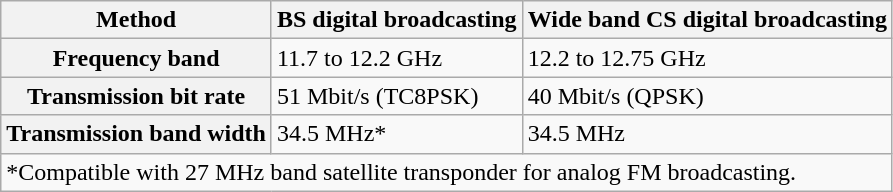<table class="wikitable">
<tr>
<th>Method</th>
<th>BS digital broadcasting</th>
<th>Wide band CS digital broadcasting</th>
</tr>
<tr>
<th>Frequency band</th>
<td>11.7 to 12.2 GHz</td>
<td>12.2 to 12.75 GHz</td>
</tr>
<tr>
<th>Transmission bit rate</th>
<td>51 Mbit/s (TC8PSK)</td>
<td>40 Mbit/s (QPSK)</td>
</tr>
<tr>
<th>Transmission band width</th>
<td>34.5 MHz*</td>
<td>34.5 MHz</td>
</tr>
<tr>
<td colspan=3>*Compatible with 27 MHz band satellite transponder for analog FM broadcasting.</td>
</tr>
</table>
